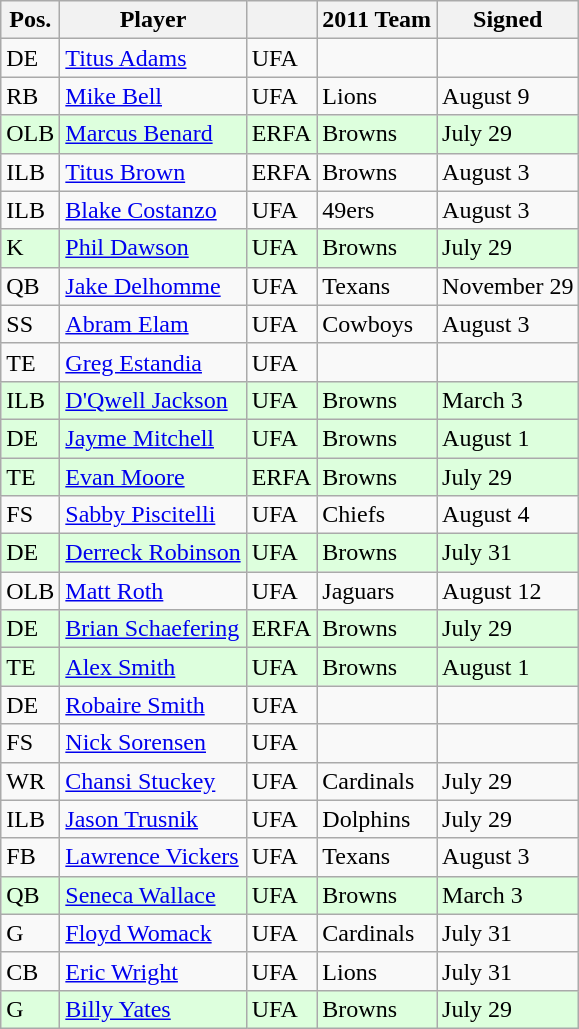<table class="wikitable">
<tr>
<th>Pos.</th>
<th>Player</th>
<th></th>
<th>2011 Team</th>
<th>Signed</th>
</tr>
<tr>
<td>DE</td>
<td><a href='#'>Titus Adams</a></td>
<td>UFA</td>
<td></td>
<td></td>
</tr>
<tr>
<td>RB</td>
<td><a href='#'>Mike Bell</a></td>
<td>UFA</td>
<td>Lions</td>
<td>August 9</td>
</tr>
<tr bgcolor="#ddffdd">
<td>OLB</td>
<td><a href='#'>Marcus Benard</a></td>
<td>ERFA</td>
<td>Browns</td>
<td>July 29</td>
</tr>
<tr>
<td>ILB</td>
<td><a href='#'>Titus Brown</a></td>
<td>ERFA</td>
<td>Browns</td>
<td>August 3</td>
</tr>
<tr>
<td>ILB</td>
<td><a href='#'>Blake Costanzo</a></td>
<td>UFA</td>
<td>49ers</td>
<td>August 3</td>
</tr>
<tr bgcolor="#ddffdd">
<td>K</td>
<td><a href='#'>Phil Dawson</a></td>
<td>UFA</td>
<td>Browns </td>
<td>July 29</td>
</tr>
<tr>
<td>QB</td>
<td><a href='#'>Jake Delhomme</a></td>
<td>UFA</td>
<td>Texans</td>
<td>November 29</td>
</tr>
<tr>
<td>SS</td>
<td><a href='#'>Abram Elam</a></td>
<td>UFA</td>
<td>Cowboys</td>
<td>August 3</td>
</tr>
<tr>
<td>TE</td>
<td><a href='#'>Greg Estandia</a></td>
<td>UFA</td>
<td></td>
<td></td>
</tr>
<tr bgcolor="#ddffdd">
<td>ILB</td>
<td><a href='#'>D'Qwell Jackson</a></td>
<td>UFA</td>
<td>Browns</td>
<td>March 3</td>
</tr>
<tr bgcolor="#ddffdd">
<td>DE</td>
<td><a href='#'>Jayme Mitchell</a></td>
<td>UFA</td>
<td>Browns</td>
<td>August 1</td>
</tr>
<tr bgcolor="#ddffdd">
<td>TE</td>
<td><a href='#'>Evan Moore</a></td>
<td>ERFA</td>
<td>Browns</td>
<td>July 29</td>
</tr>
<tr>
<td>FS</td>
<td><a href='#'>Sabby Piscitelli</a></td>
<td>UFA</td>
<td>Chiefs</td>
<td>August 4</td>
</tr>
<tr bgcolor="#ddffdd">
<td>DE</td>
<td><a href='#'>Derreck Robinson</a></td>
<td>UFA</td>
<td>Browns</td>
<td>July 31</td>
</tr>
<tr>
<td>OLB</td>
<td><a href='#'>Matt Roth</a></td>
<td>UFA</td>
<td>Jaguars</td>
<td>August 12</td>
</tr>
<tr bgcolor="#ddffdd">
<td>DE</td>
<td><a href='#'>Brian Schaefering</a></td>
<td>ERFA</td>
<td>Browns</td>
<td>July 29</td>
</tr>
<tr bgcolor="#ddffdd">
<td>TE</td>
<td><a href='#'>Alex Smith</a></td>
<td>UFA</td>
<td>Browns</td>
<td>August 1 </td>
</tr>
<tr>
<td>DE</td>
<td><a href='#'>Robaire Smith</a></td>
<td>UFA</td>
<td></td>
<td></td>
</tr>
<tr>
<td>FS</td>
<td><a href='#'>Nick Sorensen</a></td>
<td>UFA</td>
<td></td>
<td></td>
</tr>
<tr>
<td>WR</td>
<td><a href='#'>Chansi Stuckey</a></td>
<td>UFA</td>
<td>Cardinals</td>
<td>July 29</td>
</tr>
<tr>
<td>ILB</td>
<td><a href='#'>Jason Trusnik</a></td>
<td>UFA</td>
<td>Dolphins</td>
<td>July 29</td>
</tr>
<tr>
<td>FB</td>
<td><a href='#'>Lawrence Vickers</a></td>
<td>UFA</td>
<td>Texans</td>
<td>August 3</td>
</tr>
<tr bgcolor="#ddffdd">
<td>QB</td>
<td><a href='#'>Seneca Wallace</a></td>
<td>UFA</td>
<td>Browns</td>
<td>March 3</td>
</tr>
<tr>
<td>G</td>
<td><a href='#'>Floyd Womack</a></td>
<td>UFA</td>
<td>Cardinals</td>
<td>July 31</td>
</tr>
<tr>
<td>CB</td>
<td><a href='#'>Eric Wright</a></td>
<td>UFA</td>
<td>Lions</td>
<td>July 31</td>
</tr>
<tr bgcolor="#ddffdd">
<td>G</td>
<td><a href='#'>Billy Yates</a></td>
<td>UFA</td>
<td>Browns</td>
<td>July 29</td>
</tr>
</table>
